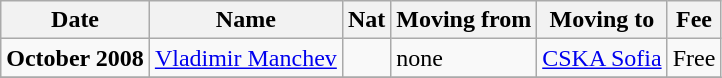<table class="wikitable">
<tr>
<th>Date</th>
<th>Name</th>
<th>Nat</th>
<th>Moving from</th>
<th>Moving to</th>
<th>Fee</th>
</tr>
<tr>
<td><strong>October 2008</strong></td>
<td><a href='#'>Vladimir Manchev</a></td>
<td></td>
<td>none</td>
<td><a href='#'>CSKA Sofia</a></td>
<td>Free</td>
</tr>
<tr>
</tr>
</table>
